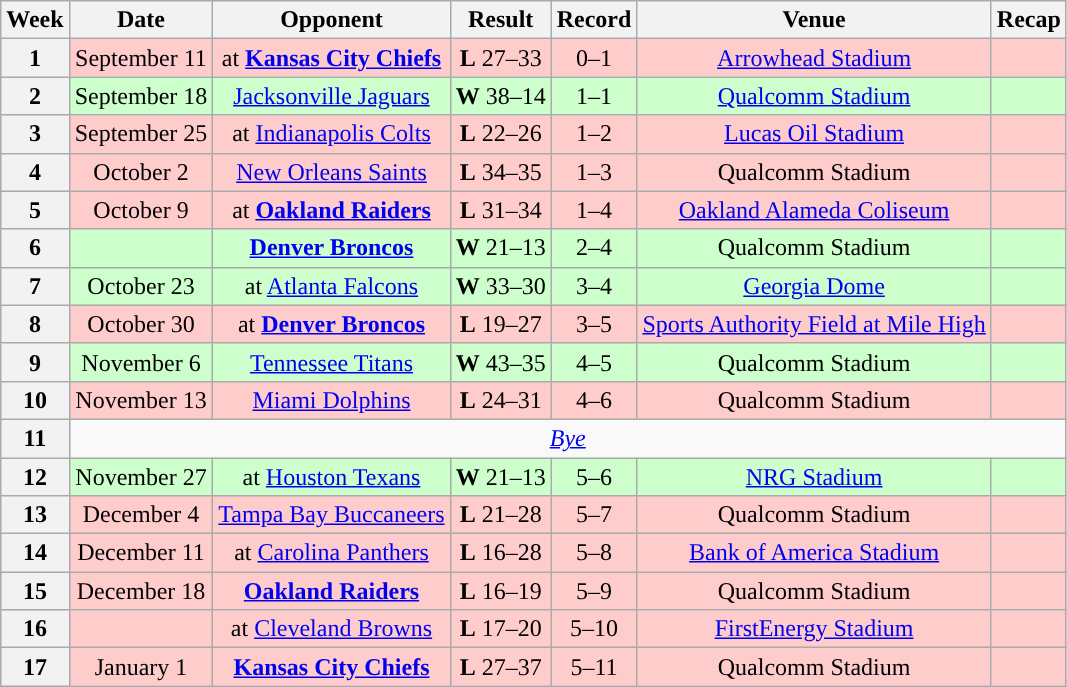<table class="wikitable" style="text-align:center">
<tr>
<th>Week</th>
<th>Date</th>
<th>Opponent</th>
<th>Result</th>
<th>Record</th>
<th>Venue</th>
<th>Recap</th>
</tr>
<tr style="background:#fcc">
<th>1</th>
<td>September 11</td>
<td>at <strong><a href='#'>Kansas City Chiefs</a></strong></td>
<td><strong>L</strong> 27–33 </td>
<td>0–1</td>
<td><a href='#'>Arrowhead Stadium</a></td>
<td></td>
</tr>
<tr style="background:#cfc">
<th>2</th>
<td>September 18</td>
<td><a href='#'>Jacksonville Jaguars</a></td>
<td><strong>W</strong> 38–14</td>
<td>1–1</td>
<td><a href='#'>Qualcomm Stadium</a></td>
<td></td>
</tr>
<tr style="background:#fcc">
<th>3</th>
<td>September 25</td>
<td>at <a href='#'>Indianapolis Colts</a></td>
<td><strong>L</strong> 22–26</td>
<td>1–2</td>
<td><a href='#'>Lucas Oil Stadium</a></td>
<td></td>
</tr>
<tr style="background:#fcc">
<th>4</th>
<td>October 2</td>
<td><a href='#'>New Orleans Saints</a></td>
<td><strong>L</strong> 34–35</td>
<td>1–3</td>
<td>Qualcomm Stadium</td>
<td></td>
</tr>
<tr style="background:#fcc">
<th>5</th>
<td>October 9</td>
<td>at <strong><a href='#'>Oakland Raiders</a></strong></td>
<td><strong>L</strong> 31–34</td>
<td>1–4</td>
<td><a href='#'>Oakland Alameda Coliseum</a></td>
<td></td>
</tr>
<tr style="background:#cfc">
<th>6</th>
<td></td>
<td><strong><a href='#'>Denver Broncos</a></strong></td>
<td><strong>W</strong> 21–13</td>
<td>2–4</td>
<td>Qualcomm Stadium</td>
<td></td>
</tr>
<tr style="background:#cfc">
<th>7</th>
<td>October 23</td>
<td>at <a href='#'>Atlanta Falcons</a></td>
<td><strong>W</strong> 33–30 </td>
<td>3–4</td>
<td><a href='#'>Georgia Dome</a></td>
<td></td>
</tr>
<tr style="background:#fcc">
<th>8</th>
<td>October 30</td>
<td>at <strong><a href='#'>Denver Broncos</a></strong></td>
<td><strong>L</strong> 19–27</td>
<td>3–5</td>
<td><a href='#'>Sports Authority Field at Mile High</a></td>
<td></td>
</tr>
<tr style="background:#cfc">
<th>9</th>
<td>November 6</td>
<td><a href='#'>Tennessee Titans</a></td>
<td><strong>W</strong> 43–35</td>
<td>4–5</td>
<td>Qualcomm Stadium</td>
<td></td>
</tr>
<tr style="background:#fcc">
<th>10</th>
<td>November 13</td>
<td><a href='#'>Miami Dolphins</a></td>
<td><strong>L</strong> 24–31</td>
<td>4–6</td>
<td>Qualcomm Stadium</td>
<td></td>
</tr>
<tr>
<th>11</th>
<td colspan=6><em><a href='#'>Bye</a></em></td>
</tr>
<tr style="background:#cfc">
<th>12</th>
<td>November 27</td>
<td>at <a href='#'>Houston Texans</a></td>
<td><strong>W</strong> 21–13</td>
<td>5–6</td>
<td><a href='#'>NRG Stadium</a></td>
<td></td>
</tr>
<tr style="background:#fcc">
<th>13</th>
<td>December 4</td>
<td><a href='#'>Tampa Bay Buccaneers</a></td>
<td><strong>L</strong> 21–28</td>
<td>5–7</td>
<td>Qualcomm Stadium</td>
<td></td>
</tr>
<tr style="background:#fcc">
<th>14</th>
<td>December 11</td>
<td>at <a href='#'>Carolina Panthers</a></td>
<td><strong>L</strong> 16–28</td>
<td>5–8</td>
<td><a href='#'>Bank of America Stadium</a></td>
<td></td>
</tr>
<tr style="background:#fcc">
<th>15</th>
<td>December 18</td>
<td><strong><a href='#'>Oakland Raiders</a></strong></td>
<td><strong>L</strong> 16–19</td>
<td>5–9</td>
<td>Qualcomm Stadium</td>
<td></td>
</tr>
<tr style="background:#fcc">
<th>16</th>
<td></td>
<td>at <a href='#'>Cleveland Browns</a></td>
<td><strong>L</strong> 17–20</td>
<td>5–10</td>
<td><a href='#'>FirstEnergy Stadium</a></td>
<td></td>
</tr>
<tr style="background:#fcc">
<th>17</th>
<td>January 1</td>
<td><strong><a href='#'>Kansas City Chiefs</a></strong></td>
<td><strong>L</strong> 27–37</td>
<td>5–11</td>
<td>Qualcomm Stadium</td>
<td></td>
</tr>
</table>
